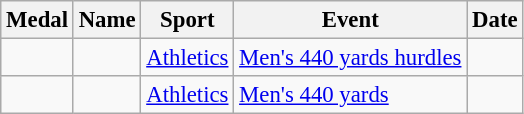<table class="wikitable sortable" style="font-size: 95%;">
<tr>
<th>Medal</th>
<th>Name</th>
<th>Sport</th>
<th>Event</th>
<th>Date</th>
</tr>
<tr>
<td></td>
<td></td>
<td><a href='#'>Athletics</a></td>
<td><a href='#'>Men's 440 yards hurdles</a></td>
<td></td>
</tr>
<tr>
<td></td>
<td></td>
<td><a href='#'>Athletics</a></td>
<td><a href='#'>Men's 440 yards</a></td>
<td></td>
</tr>
</table>
